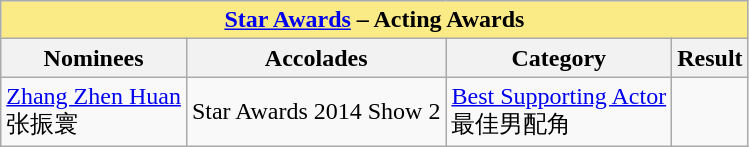<table class="wikitable sortable">
<tr>
<th colspan="4" - style="background:#FAEB86;" align="center"><a href='#'>Star Awards</a> – Acting Awards</th>
</tr>
<tr>
<th>Nominees</th>
<th>Accolades</th>
<th>Category</th>
<th>Result</th>
</tr>
<tr>
<td><a href='#'>Zhang Zhen Huan</a> <br> 张振寰</td>
<td>Star Awards 2014 Show 2</td>
<td><a href='#'>Best Supporting Actor</a> <br> 最佳男配角</td>
<td></td>
</tr>
</table>
